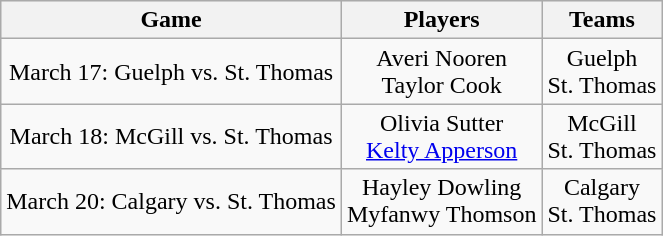<table class="wikitable sortable" style="text-align: center;">
<tr bgcolor="#efefef" align=center>
<th align=left>Game</th>
<th align=left>Players</th>
<th align=left>Teams</th>
</tr>
<tr align=center>
<td>March 17: Guelph vs. St. Thomas</td>
<td>Averi Nooren<br>Taylor Cook</td>
<td>Guelph<br>St. Thomas</td>
</tr>
<tr align=center>
<td>March 18: McGill vs. St. Thomas</td>
<td>Olivia Sutter<br><a href='#'>Kelty Apperson</a></td>
<td>McGill<br>St. Thomas</td>
</tr>
<tr align=center>
<td>March 20: Calgary vs. St. Thomas</td>
<td>Hayley Dowling<br>Myfanwy Thomson</td>
<td>Calgary<br>St. Thomas</td>
</tr>
</table>
